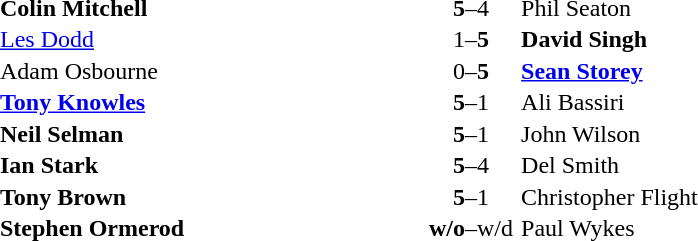<table width="50%" cellspacing="1">
<tr>
<th width=45%></th>
<th width=10%></th>
<th width=45%></th>
</tr>
<tr>
<td> <strong>Colin Mitchell</strong></td>
<td align="center"><strong>5</strong>–4</td>
<td> Phil Seaton</td>
</tr>
<tr>
<td> <a href='#'>Les Dodd</a></td>
<td align="center">1–<strong>5</strong></td>
<td> <strong>David Singh</strong></td>
</tr>
<tr>
<td> Adam Osbourne</td>
<td align="center">0–<strong>5</strong></td>
<td> <strong><a href='#'>Sean Storey</a></strong></td>
</tr>
<tr>
<td> <strong><a href='#'>Tony Knowles</a></strong></td>
<td align="center"><strong>5</strong>–1</td>
<td> Ali Bassiri</td>
</tr>
<tr>
<td> <strong>Neil Selman</strong></td>
<td align="center"><strong>5</strong>–1</td>
<td> John Wilson</td>
</tr>
<tr>
<td> <strong>Ian Stark</strong></td>
<td align="center"><strong>5</strong>–4</td>
<td> Del Smith</td>
</tr>
<tr>
<td> <strong>Tony Brown</strong></td>
<td align="center"><strong>5</strong>–1</td>
<td> Christopher Flight</td>
</tr>
<tr>
<td> <strong>Stephen Ormerod</strong></td>
<td align="center"><strong>w/o</strong>–w/d</td>
<td> Paul Wykes</td>
</tr>
<tr>
</tr>
</table>
